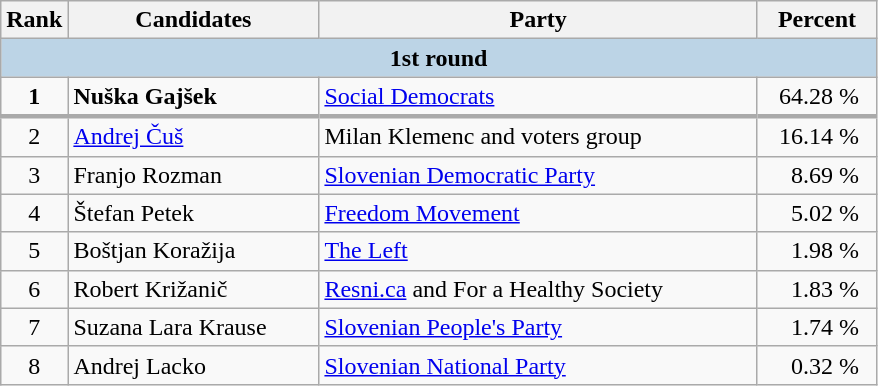<table class="wikitable">
<tr>
<th width=37>Rank</th>
<th width=160>Candidates</th>
<th width=285>Party</th>
<th width=72>Percent</th>
</tr>
<tr>
<td bgcolor=#BCD4E6 colspan=4 align=center><strong>1st round</strong></td>
</tr>
<tr>
<td align=center><strong>1</strong></td>
<td><strong>Nuška Gajšek</strong> </td>
<td><a href='#'>Social Democrats</a></td>
<td align=right>64.28 %  </td>
</tr>
<tr>
<td style="border-top-width:3px" align=center>2</td>
<td style="border-top-width:3px"><a href='#'>Andrej Čuš</a></td>
<td style="border-top-width:3px">Milan Klemenc and voters group</td>
<td style="border-top-width:3px" align=right>16.14 %  </td>
</tr>
<tr>
<td align=center>3</td>
<td>Franjo Rozman</td>
<td><a href='#'>Slovenian Democratic Party</a></td>
<td align=right>8.69 %  </td>
</tr>
<tr>
<td align=center>4</td>
<td>Štefan Petek</td>
<td><a href='#'>Freedom Movement</a></td>
<td align=right>5.02 %  </td>
</tr>
<tr>
<td align=center>5</td>
<td>Boštjan Koražija</td>
<td><a href='#'>The Left</a></td>
<td align=right>1.98 %  </td>
</tr>
<tr>
<td align=center>6</td>
<td>Robert Križanič</td>
<td><a href='#'>Resni.ca</a> and For a Healthy Society</td>
<td align=right>1.83 %  </td>
</tr>
<tr>
<td align=center>7</td>
<td>Suzana Lara Krause</td>
<td><a href='#'>Slovenian People's Party</a></td>
<td align=right>1.74 %  </td>
</tr>
<tr>
<td align=center>8</td>
<td>Andrej Lacko</td>
<td><a href='#'>Slovenian National Party</a></td>
<td align=right>0.32 %  </td>
</tr>
</table>
